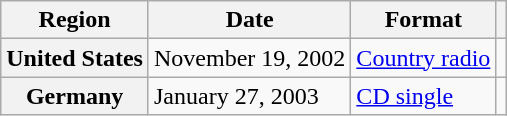<table class="wikitable plainrowheaders">
<tr>
<th>Region</th>
<th>Date</th>
<th>Format</th>
<th></th>
</tr>
<tr>
<th scope="row">United States</th>
<td>November 19, 2002</td>
<td><a href='#'>Country radio</a></td>
<td></td>
</tr>
<tr>
<th scope="row">Germany</th>
<td>January 27, 2003</td>
<td><a href='#'>CD single</a></td>
<td></td>
</tr>
</table>
